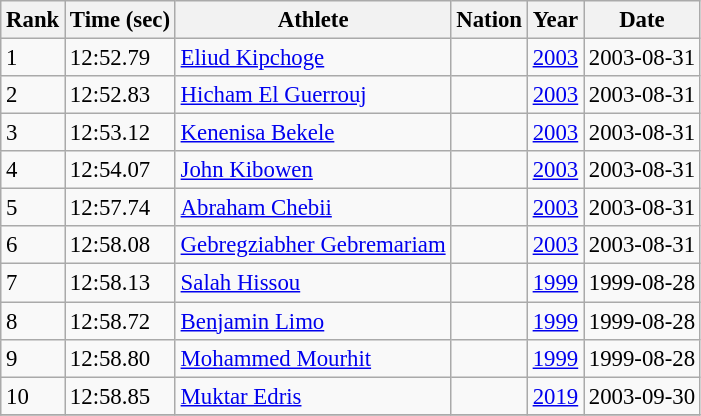<table class=wikitable style="font-size:95%">
<tr>
<th>Rank</th>
<th>Time (sec)</th>
<th>Athlete</th>
<th>Nation</th>
<th>Year</th>
<th>Date</th>
</tr>
<tr>
<td>1</td>
<td>12:52.79</td>
<td><a href='#'>Eliud Kipchoge</a></td>
<td></td>
<td><a href='#'>2003</a></td>
<td>2003-08-31</td>
</tr>
<tr>
<td>2</td>
<td>12:52.83</td>
<td><a href='#'>Hicham El Guerrouj</a></td>
<td></td>
<td><a href='#'>2003</a></td>
<td>2003-08-31</td>
</tr>
<tr>
<td>3</td>
<td>12:53.12</td>
<td><a href='#'>Kenenisa Bekele</a></td>
<td></td>
<td><a href='#'>2003</a></td>
<td>2003-08-31</td>
</tr>
<tr>
<td>4</td>
<td>12:54.07</td>
<td><a href='#'>John Kibowen</a></td>
<td></td>
<td><a href='#'>2003</a></td>
<td>2003-08-31</td>
</tr>
<tr>
<td>5</td>
<td>12:57.74</td>
<td><a href='#'>Abraham Chebii</a></td>
<td></td>
<td><a href='#'>2003</a></td>
<td>2003-08-31</td>
</tr>
<tr>
<td>6</td>
<td>12:58.08</td>
<td><a href='#'>Gebregziabher Gebremariam</a></td>
<td></td>
<td><a href='#'>2003</a></td>
<td>2003-08-31</td>
</tr>
<tr>
<td>7</td>
<td>12:58.13</td>
<td><a href='#'>Salah Hissou</a></td>
<td></td>
<td><a href='#'>1999</a></td>
<td>1999-08-28</td>
</tr>
<tr>
<td>8</td>
<td>12:58.72</td>
<td><a href='#'>Benjamin Limo</a></td>
<td></td>
<td><a href='#'>1999</a></td>
<td>1999-08-28</td>
</tr>
<tr>
<td>9</td>
<td>12:58.80</td>
<td><a href='#'>Mohammed Mourhit</a></td>
<td></td>
<td><a href='#'>1999</a></td>
<td>1999-08-28</td>
</tr>
<tr>
<td>10</td>
<td>12:58.85</td>
<td><a href='#'>Muktar Edris</a></td>
<td></td>
<td><a href='#'>2019</a></td>
<td>2003-09-30</td>
</tr>
<tr>
</tr>
</table>
